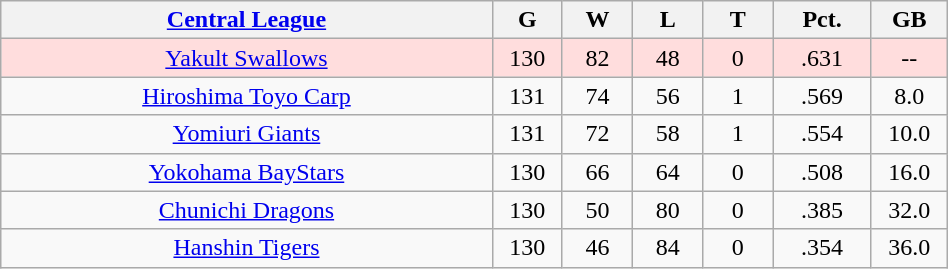<table class="wikitable"  style="width:50%; text-align:center;">
<tr>
<th style="width:35%;"><a href='#'>Central League</a></th>
<th style="width:5%;">G</th>
<th style="width:5%;">W</th>
<th style="width:5%;">L</th>
<th style="width:5%;">T</th>
<th style="width:7%;">Pct.</th>
<th style="width:5%;">GB</th>
</tr>
<tr style="background:#fdd;">
<td><a href='#'>Yakult Swallows</a></td>
<td>130</td>
<td>82</td>
<td>48</td>
<td>0</td>
<td>.631</td>
<td>--</td>
</tr>
<tr align=center>
<td><a href='#'>Hiroshima Toyo Carp</a></td>
<td>131</td>
<td>74</td>
<td>56</td>
<td>1</td>
<td>.569</td>
<td>8.0</td>
</tr>
<tr align=center>
<td><a href='#'>Yomiuri Giants</a></td>
<td>131</td>
<td>72</td>
<td>58</td>
<td>1</td>
<td>.554</td>
<td>10.0</td>
</tr>
<tr align=center>
<td><a href='#'>Yokohama BayStars</a></td>
<td>130</td>
<td>66</td>
<td>64</td>
<td>0</td>
<td>.508</td>
<td>16.0</td>
</tr>
<tr align=center>
<td><a href='#'>Chunichi Dragons</a></td>
<td>130</td>
<td>50</td>
<td>80</td>
<td>0</td>
<td>.385</td>
<td>32.0</td>
</tr>
<tr align=center>
<td><a href='#'>Hanshin Tigers</a></td>
<td>130</td>
<td>46</td>
<td>84</td>
<td>0</td>
<td>.354</td>
<td>36.0</td>
</tr>
</table>
